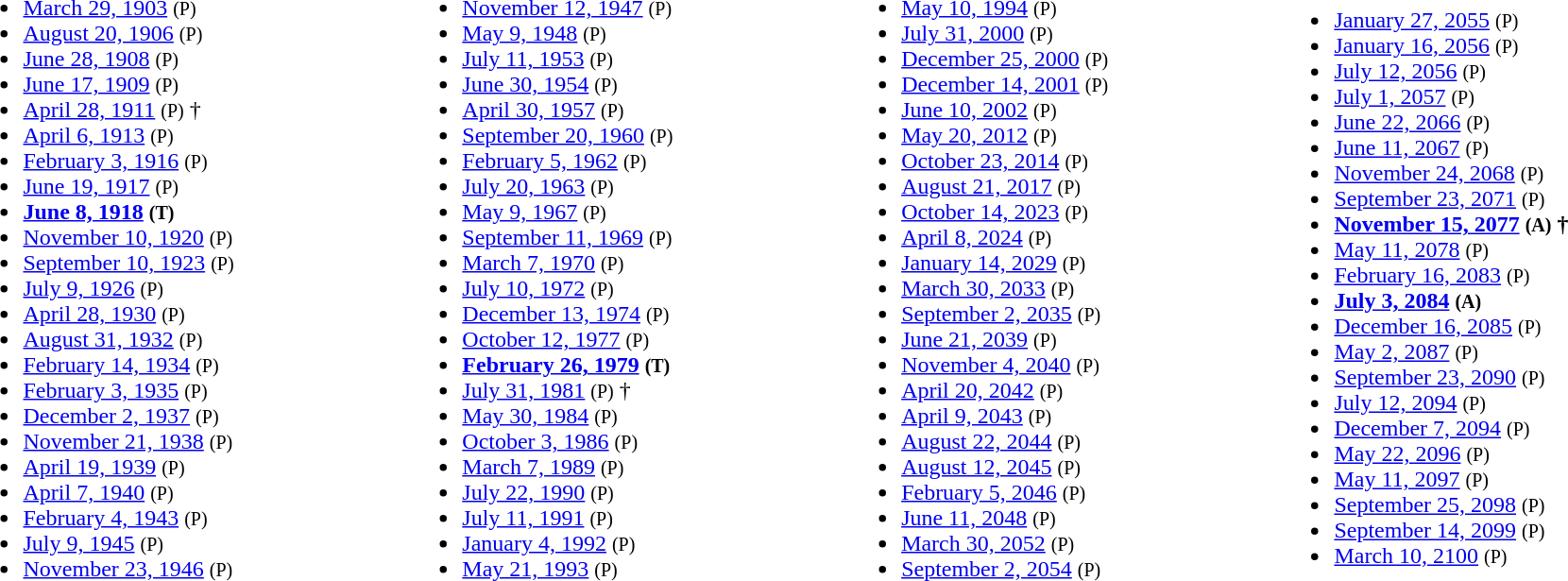<table style="width:100%;">
<tr>
<td><br><ul><li><a href='#'>March 29, 1903</a> <small>(P)</small></li><li><a href='#'>August 20, 1906</a> <small>(P)</small></li><li><a href='#'>June 28, 1908</a> <small>(P)</small></li><li><a href='#'>June 17, 1909</a> <small>(P)</small></li><li><a href='#'>April 28, 1911</a> <small>(P)</small> †</li><li><a href='#'>April 6, 1913</a> <small>(P)</small></li><li><a href='#'>February 3, 1916</a> <small>(P)</small></li><li><a href='#'>June 19, 1917</a> <small>(P)</small></li><li><strong><a href='#'>June 8, 1918</a> <small>(T)</small></strong></li><li><a href='#'>November 10, 1920</a> <small>(P)</small></li><li><a href='#'>September 10, 1923</a> <small>(P)</small></li><li><a href='#'>July 9, 1926</a> <small>(P)</small></li><li><a href='#'>April 28, 1930</a> <small>(P)</small></li><li><a href='#'>August 31, 1932</a> <small>(P)</small></li><li><a href='#'>February 14, 1934</a> <small>(P)</small></li><li><a href='#'>February 3, 1935</a> <small>(P)</small></li><li><a href='#'>December 2, 1937</a> <small>(P)</small></li><li><a href='#'>November 21, 1938</a> <small>(P)</small></li><li><a href='#'>April 19, 1939</a> <small>(P)</small></li><li><a href='#'>April 7, 1940</a> <small>(P)</small></li><li><a href='#'>February 4, 1943</a> <small>(P)</small></li><li><a href='#'>July 9, 1945</a> <small>(P)</small></li><li><a href='#'>November 23, 1946</a> <small>(P)</small></li></ul></td>
<td><br><ul><li><a href='#'>November 12, 1947</a> <small>(P)</small></li><li><a href='#'>May 9, 1948</a> <small>(P)</small></li><li><a href='#'>July 11, 1953</a> <small>(P)</small></li><li><a href='#'>June 30, 1954</a> <small>(P)</small></li><li><a href='#'>April 30, 1957</a> <small>(P)</small></li><li><a href='#'>September 20, 1960</a> <small>(P)</small></li><li><a href='#'>February 5, 1962</a> <small>(P)</small></li><li><a href='#'>July 20, 1963</a> <small>(P)</small></li><li><a href='#'>May 9, 1967</a> <small>(P)</small></li><li><a href='#'>September 11, 1969</a> <small>(P)</small></li><li><a href='#'>March 7, 1970</a> <small>(P)</small></li><li><a href='#'>July 10, 1972</a> <small>(P)</small></li><li><a href='#'>December 13, 1974</a> <small>(P)</small></li><li><a href='#'>October 12, 1977</a> <small>(P)</small></li><li><strong><a href='#'>February 26, 1979</a> <small>(T)</small></strong></li><li><a href='#'>July 31, 1981</a> <small>(P)</small> †</li><li><a href='#'>May 30, 1984</a> <small>(P)</small></li><li><a href='#'>October 3, 1986</a> <small>(P)</small></li><li><a href='#'>March 7, 1989</a> <small>(P)</small></li><li><a href='#'>July 22, 1990</a> <small>(P)</small></li><li><a href='#'>July 11, 1991</a> <small>(P)</small></li><li><a href='#'>January 4, 1992</a> <small>(P)</small></li><li><a href='#'>May 21, 1993</a> <small>(P)</small></li></ul></td>
<td><br><ul><li><a href='#'>May 10, 1994</a> <small>(P)</small></li><li><a href='#'>July 31, 2000</a> <small>(P)</small></li><li><a href='#'>December 25, 2000</a> <small>(P)</small></li><li><a href='#'>December 14, 2001</a> <small>(P)</small></li><li><a href='#'>June 10, 2002</a> <small>(P)</small></li><li><a href='#'>May 20, 2012</a> <small>(P)</small></li><li><a href='#'>October 23, 2014</a> <small>(P)</small></li><li><a href='#'>August 21, 2017</a> <small>(P)</small></li><li><a href='#'>October 14, 2023</a> <small>(P)</small></li><li><a href='#'>April 8, 2024</a> <small>(P)</small></li><li> <a href='#'>January 14, 2029</a> <small>(P)</small></li><li><a href='#'>March 30, 2033</a> <small>(P)</small></li><li><a href='#'>September 2, 2035</a> <small>(P)</small></li><li><a href='#'>June 21, 2039</a> <small>(P)</small></li><li><a href='#'>November 4, 2040</a> <small>(P)</small></li><li><a href='#'>April 20, 2042</a> <small>(P)</small></li><li><a href='#'>April 9, 2043</a> <small>(P)</small></li><li><a href='#'>August 22, 2044</a> <small>(P)</small></li><li><a href='#'>August 12, 2045</a> <small>(P)</small></li><li><a href='#'>February 5, 2046</a> <small>(P)</small></li><li><a href='#'>June 11, 2048</a> <small>(P)</small></li><li><a href='#'>March 30, 2052</a> <small>(P)</small></li><li><a href='#'>September 2, 2054</a> <small>(P)</small></li></ul></td>
<td><br><ul><li><a href='#'>January 27, 2055</a> <small>(P)</small></li><li><a href='#'>January 16, 2056</a> <small>(P)</small></li><li><a href='#'>July 12, 2056</a> <small>(P)</small></li><li><a href='#'>July 1, 2057</a> <small>(P)</small></li><li><a href='#'>June 22, 2066</a> <small>(P)</small></li><li><a href='#'>June 11, 2067</a> <small>(P)</small></li><li><a href='#'>November 24, 2068</a> <small>(P)</small></li><li><a href='#'>September 23, 2071</a> <small>(P)</small></li><li><strong><a href='#'>November 15, 2077</a> <small>(A)</small> †</strong></li><li><a href='#'>May 11, 2078</a> <small>(P)</small></li><li><a href='#'>February 16, 2083</a> <small>(P)</small></li><li><strong><a href='#'>July 3, 2084</a> <small>(A)</small></strong></li><li><a href='#'>December 16, 2085</a> <small>(P)</small></li><li><a href='#'>May 2, 2087</a> <small>(P)</small></li><li><a href='#'>September 23, 2090</a> <small>(P)</small></li><li><a href='#'>July 12, 2094</a> <small>(P)</small></li><li><a href='#'>December 7, 2094</a> <small>(P)</small></li><li><a href='#'>May 22, 2096</a> <small>(P)</small></li><li><a href='#'>May 11, 2097</a> <small>(P)</small></li><li><a href='#'>September 25, 2098</a> <small>(P)</small></li><li><a href='#'>September 14, 2099</a> <small>(P)</small></li><li><a href='#'>March 10, 2100</a> <small>(P)</small></li></ul></td>
</tr>
</table>
